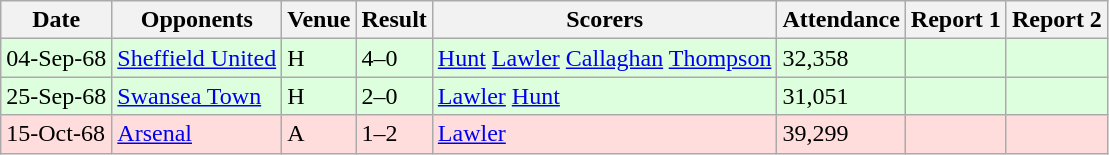<table class=wikitable>
<tr>
<th>Date</th>
<th>Opponents</th>
<th>Venue</th>
<th>Result</th>
<th>Scorers</th>
<th>Attendance</th>
<th>Report 1</th>
<th>Report 2</th>
</tr>
<tr bgcolor="#ddffdd">
<td>04-Sep-68</td>
<td><a href='#'>Sheffield United</a></td>
<td>H</td>
<td>4–0</td>
<td><a href='#'>Hunt</a>  <a href='#'>Lawler</a>  <a href='#'>Callaghan</a>  <a href='#'>Thompson</a> </td>
<td>32,358</td>
<td></td>
<td></td>
</tr>
<tr bgcolor="#ddffdd">
<td>25-Sep-68</td>
<td><a href='#'>Swansea Town</a></td>
<td>H</td>
<td>2–0</td>
<td><a href='#'>Lawler</a>  <a href='#'>Hunt</a> </td>
<td>31,051</td>
<td></td>
<td></td>
</tr>
<tr bgcolor="#ffdddd">
<td>15-Oct-68</td>
<td><a href='#'>Arsenal</a></td>
<td>A</td>
<td>1–2</td>
<td><a href='#'>Lawler</a> </td>
<td>39,299</td>
<td></td>
<td></td>
</tr>
</table>
